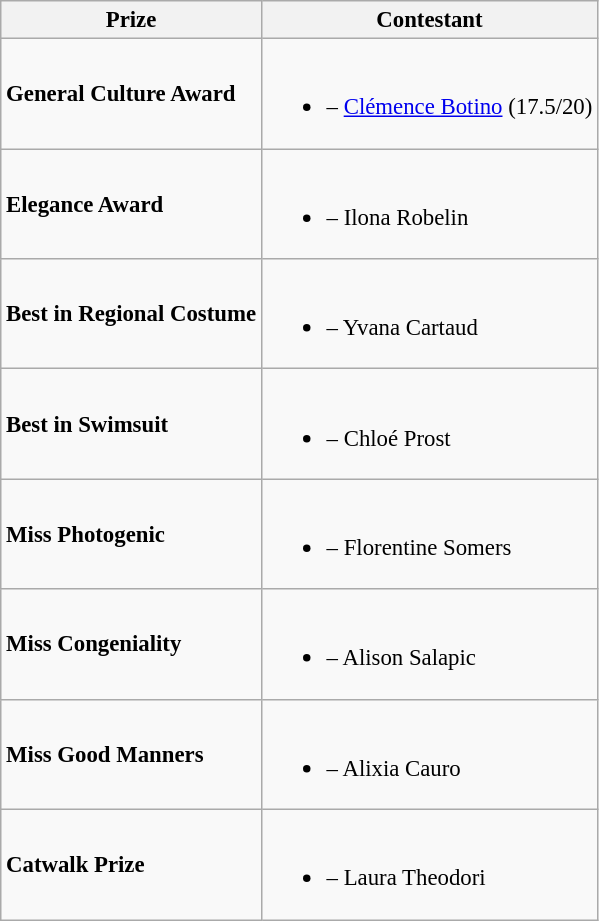<table class="wikitable " style="font-size: 95%;">
<tr>
<th>Prize</th>
<th>Contestant</th>
</tr>
<tr>
<td><strong>General Culture Award</strong></td>
<td><br><ul><li><strong></strong> – <a href='#'>Clémence Botino</a> (17.5/20)</li></ul></td>
</tr>
<tr>
<td><strong>Elegance Award</strong></td>
<td><br><ul><li><strong></strong> – Ilona Robelin</li></ul></td>
</tr>
<tr>
<td><strong>Best in Regional Costume</strong></td>
<td><br><ul><li><strong></strong> – Yvana Cartaud</li></ul></td>
</tr>
<tr>
<td><strong>Best in Swimsuit</strong></td>
<td><br><ul><li><strong></strong>  – Chloé Prost</li></ul></td>
</tr>
<tr>
<td><strong>Miss Photogenic</strong></td>
<td><br><ul><li><strong></strong> – Florentine Somers</li></ul></td>
</tr>
<tr>
<td><strong>Miss Congeniality</strong></td>
<td><br><ul><li><strong></strong> – Alison Salapic</li></ul></td>
</tr>
<tr>
<td><strong>Miss Good Manners</strong></td>
<td><br><ul><li><strong></strong> – Alixia Cauro</li></ul></td>
</tr>
<tr>
<td><strong>Catwalk Prize</strong></td>
<td><br><ul><li><strong></strong> – Laura Theodori</li></ul></td>
</tr>
</table>
